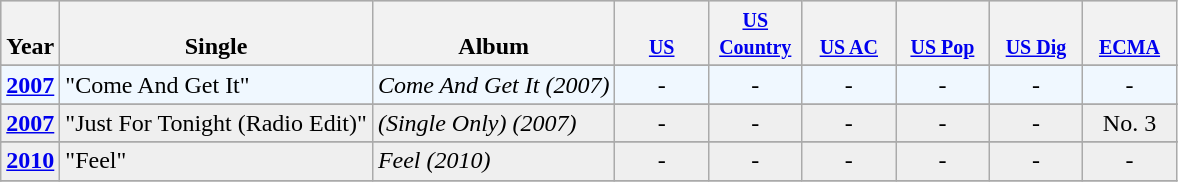<table class="wikitable"|width=100%>
<tr bgcolor="#CCCCCC">
<th align="left" valign="bottom">Year</th>
<th align="left" valign="bottom">Single</th>
<th align="left" valign="bottom">Album</th>
<th align="center" valign="bottom" width="55"><small><strong><a href='#'>US</a></strong></small></th>
<th align="center" valign="bottom" width="55"><small><strong><a href='#'>US Country</a></strong></small></th>
<th align="center" valign="bottom" width="55"><small><strong><a href='#'>US AC</a></strong></small></th>
<th align="center" valign="bottom" width="55"><small><strong><a href='#'>US Pop</a></strong></small></th>
<th align="center" valign="bottom" width="55"><small><strong><a href='#'>US Dig</a></strong></small></th>
<th align="center" valign="bottom" width="55"><small><strong><a href='#'>ECMA</a></strong></small></th>
</tr>
<tr>
</tr>
<tr bgcolor="#F0F8FF">
<td align="left" valign="top"><strong><a href='#'>2007</a></strong></td>
<td align="left" valign="top">"Come And Get It"</td>
<td align="left" valign="top"><em>Come And Get It (2007)</em></td>
<td align="center" valign="top">-</td>
<td align="center" valign="top">-</td>
<td align="center" valign="top">-</td>
<td align="center" valign="top">-</td>
<td align="center" valign="top">-</td>
<td align="center" valign="top">-</td>
</tr>
<tr>
</tr>
<tr bgcolor="#efefef">
<td align="left" valign="top"><strong><a href='#'>2007</a></strong></td>
<td align="left" valign="top">"Just For Tonight (Radio Edit)"</td>
<td align="left" valign="top"><em>(Single Only) (2007)</em></td>
<td align="center" valign="top">-</td>
<td align="center" valign="top">-</td>
<td align="center" valign="top">-</td>
<td align="center" valign="top">-</td>
<td align="center" valign="top">-</td>
<td align="center" valign="top">No. 3</td>
</tr>
<tr>
</tr>
<tr bgcolor="#efefef">
<td align="left" valign="top"><strong><a href='#'>2010</a></strong></td>
<td align="left" valign="top">"Feel"</td>
<td align="left" valign="top"><em>Feel (2010)</em></td>
<td align="center" valign="top">-</td>
<td align="center" valign="top">-</td>
<td align="center" valign="top">-</td>
<td align="center" valign="top">-</td>
<td align="center" valign="top">-</td>
<td align="center" valign="top">-</td>
</tr>
<tr>
</tr>
</table>
